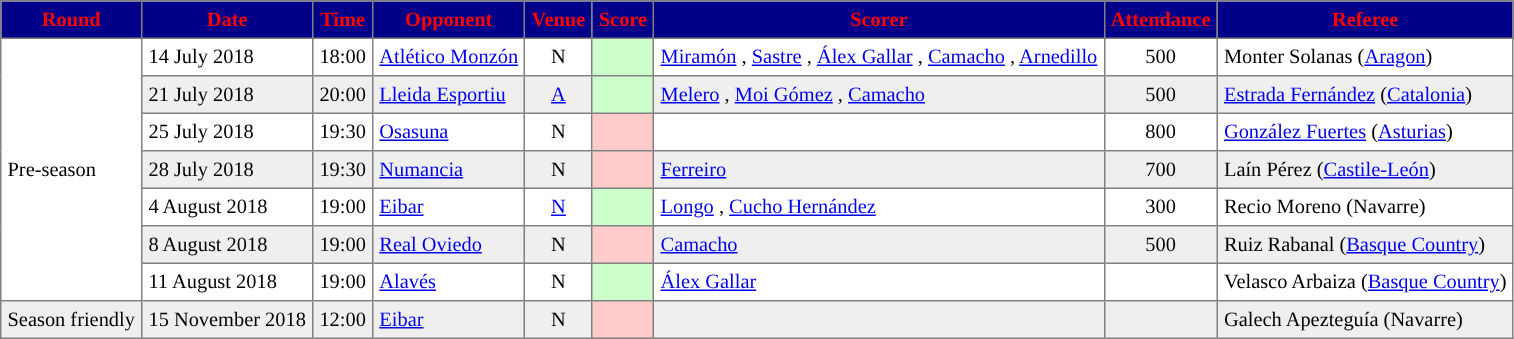<table cellpadding="4" cellspacing="0" border="1" style="text-align: center; font-size: 85%; border: gray solid 1px; border-collapse: collapse;">
<tr style="background:#000088; color:red;">
<th>Round</th>
<th>Date</th>
<th>Time</th>
<th>Opponent</th>
<th>Venue</th>
<th>Score</th>
<th>Scorer</th>
<th>Attendance</th>
<th>Referee</th>
</tr>
<tr>
<td style="text-align:left;" rowspan="7">Pre-season</td>
<td align="left">14 July 2018</td>
<td>18:00</td>
<td align="left"><a href='#'>Atlético Monzón</a></td>
<td>N</td>
<td bgcolor="CCFFCC"></td>
<td align="left"><a href='#'>Miramón</a> , <a href='#'>Sastre</a> , <a href='#'>Álex Gallar</a> , <a href='#'>Camacho</a> , <a href='#'>Arnedillo</a> </td>
<td>500</td>
<td align="left">Monter Solanas (<a href='#'>Aragon</a>)</td>
</tr>
<tr bgcolor="#EFEFEF">
<td align="left">21 July 2018</td>
<td>20:00</td>
<td align="left"><a href='#'>Lleida Esportiu</a></td>
<td><a href='#'>A</a></td>
<td bgcolor="CCFFCC"></td>
<td align="left"><a href='#'>Melero</a> , <a href='#'>Moi Gómez</a> , <a href='#'>Camacho</a> </td>
<td>500</td>
<td align="left"><a href='#'>Estrada Fernández</a> (<a href='#'>Catalonia</a>)</td>
</tr>
<tr>
<td align="left">25 July 2018</td>
<td>19:30</td>
<td align="left"><a href='#'>Osasuna</a></td>
<td>N</td>
<td bgcolor="FFCCCC"></td>
<td align="left"></td>
<td>800</td>
<td align="left"><a href='#'>González Fuertes</a> (<a href='#'>Asturias</a>)</td>
</tr>
<tr bgcolor="#EFEFEF">
<td align="left">28 July 2018</td>
<td>19:30</td>
<td align="left"><a href='#'>Numancia</a></td>
<td>N</td>
<td bgcolor="FFCCCC"></td>
<td align="left"><a href='#'>Ferreiro</a> </td>
<td>700</td>
<td align="left">Laín Pérez (<a href='#'>Castile-León</a>)</td>
</tr>
<tr>
<td align="left">4 August 2018</td>
<td>19:00</td>
<td align="left"><a href='#'>Eibar</a></td>
<td><a href='#'>N</a></td>
<td bgcolor="CCFFCC"></td>
<td align="left"><a href='#'>Longo</a> , <a href='#'>Cucho Hernández</a> </td>
<td>300</td>
<td align="left">Recio Moreno (Navarre)</td>
</tr>
<tr bgcolor="#EFEFEF">
<td align="left">8 August 2018</td>
<td>19:00</td>
<td align="left"><a href='#'>Real Oviedo</a></td>
<td>N</td>
<td bgcolor="FFCCCC"></td>
<td align="left"><a href='#'>Camacho</a> </td>
<td>500</td>
<td align="left">Ruiz Rabanal (<a href='#'>Basque Country</a>)</td>
</tr>
<tr>
<td align="left">11 August 2018</td>
<td>19:00</td>
<td align="left"><a href='#'>Alavés</a></td>
<td>N</td>
<td bgcolor="CCFFCC"></td>
<td align="left"><a href='#'>Álex Gallar</a> </td>
<td></td>
<td align="left">Velasco Arbaiza (<a href='#'>Basque Country</a>)</td>
</tr>
<tr bgcolor="#EFEFEF">
<td>Season friendly</td>
<td>15 November 2018</td>
<td>12:00</td>
<td align="left"><a href='#'>Eibar</a></td>
<td>N</td>
<td bgcolor="FFCCCC"></td>
<td align="left"></td>
<td></td>
<td align="left">Galech Apezteguía (Navarre)</td>
</tr>
</table>
